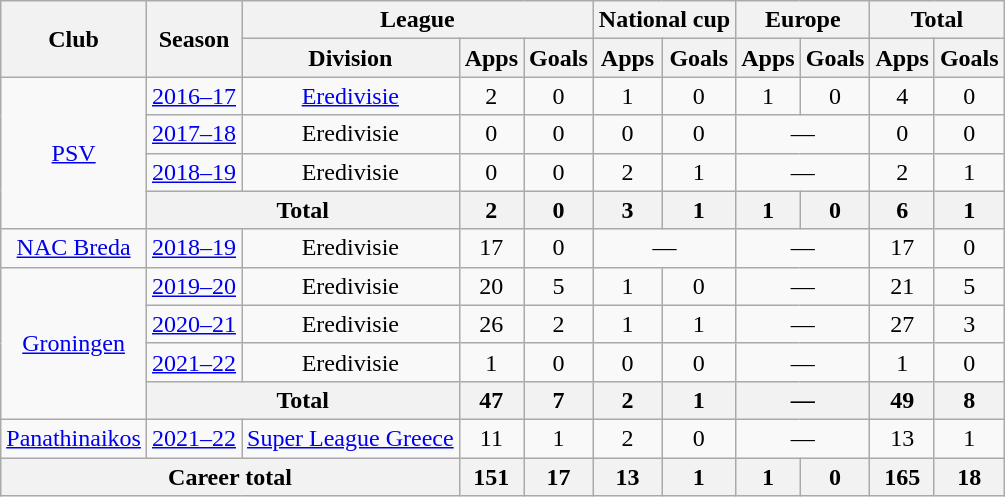<table class="wikitable" style="text-align:center">
<tr>
<th rowspan="2">Club</th>
<th rowspan="2">Season</th>
<th colspan="3">League</th>
<th colspan="2">National cup</th>
<th colspan="2">Europe</th>
<th colspan="2">Total</th>
</tr>
<tr>
<th>Division</th>
<th>Apps</th>
<th>Goals</th>
<th>Apps</th>
<th>Goals</th>
<th>Apps</th>
<th>Goals</th>
<th>Apps</th>
<th>Goals</th>
</tr>
<tr>
<td rowspan="4"><a href='#'>PSV</a></td>
<td><a href='#'>2016–17</a></td>
<td><a href='#'>Eredivisie</a></td>
<td>2</td>
<td>0</td>
<td>1</td>
<td>0</td>
<td>1</td>
<td>0</td>
<td>4</td>
<td>0</td>
</tr>
<tr>
<td><a href='#'>2017–18</a></td>
<td>Eredivisie</td>
<td>0</td>
<td>0</td>
<td>0</td>
<td>0</td>
<td colspan="2">—</td>
<td>0</td>
<td>0</td>
</tr>
<tr>
<td><a href='#'>2018–19</a></td>
<td>Eredivisie</td>
<td>0</td>
<td>0</td>
<td>2</td>
<td>1</td>
<td colspan="2">—</td>
<td>2</td>
<td>1</td>
</tr>
<tr>
<th colspan="2">Total</th>
<th>2</th>
<th>0</th>
<th>3</th>
<th>1</th>
<th>1</th>
<th>0</th>
<th>6</th>
<th>1</th>
</tr>
<tr>
<td><a href='#'>NAC Breda</a></td>
<td><a href='#'>2018–19</a></td>
<td>Eredivisie</td>
<td>17</td>
<td>0</td>
<td colspan="2">—</td>
<td colspan="2">—</td>
<td>17</td>
<td>0</td>
</tr>
<tr>
<td rowspan="4"><a href='#'>Groningen</a></td>
<td><a href='#'>2019–20</a></td>
<td>Eredivisie</td>
<td>20</td>
<td>5</td>
<td>1</td>
<td>0</td>
<td colspan="2">—</td>
<td>21</td>
<td>5</td>
</tr>
<tr>
<td><a href='#'>2020–21</a></td>
<td>Eredivisie</td>
<td>26</td>
<td>2</td>
<td>1</td>
<td>1</td>
<td colspan="2">—</td>
<td>27</td>
<td>3</td>
</tr>
<tr>
<td><a href='#'>2021–22</a></td>
<td>Eredivisie</td>
<td>1</td>
<td>0</td>
<td>0</td>
<td>0</td>
<td colspan="2">—</td>
<td>1</td>
<td>0</td>
</tr>
<tr>
<th colspan="2">Total</th>
<th>47</th>
<th>7</th>
<th>2</th>
<th>1</th>
<th colspan="2">—</th>
<th>49</th>
<th>8</th>
</tr>
<tr>
<td><a href='#'>Panathinaikos</a></td>
<td><a href='#'>2021–22</a></td>
<td><a href='#'>Super League Greece</a></td>
<td>11</td>
<td>1</td>
<td>2</td>
<td>0</td>
<td colspan="2">—</td>
<td>13</td>
<td>1</td>
</tr>
<tr>
<th colspan="3">Career total</th>
<th>151</th>
<th>17</th>
<th>13</th>
<th>1</th>
<th>1</th>
<th>0</th>
<th>165</th>
<th>18</th>
</tr>
</table>
